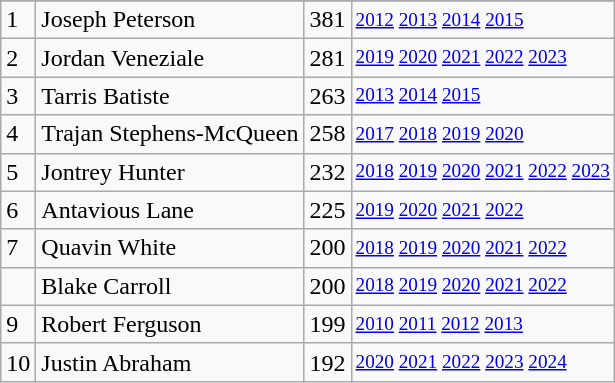<table class="wikitable">
<tr>
</tr>
<tr>
<td>1</td>
<td>Joseph Peterson</td>
<td>381</td>
<td style="font-size:80%;"><a href='#'>2012</a> <a href='#'>2013</a> <a href='#'>2014</a> <a href='#'>2015</a></td>
</tr>
<tr>
<td>2</td>
<td>Jordan Veneziale</td>
<td>281</td>
<td style="font-size:80%;"><a href='#'>2019</a> <a href='#'>2020</a> <a href='#'>2021</a> <a href='#'>2022</a> <a href='#'>2023</a></td>
</tr>
<tr>
<td>3</td>
<td>Tarris Batiste</td>
<td>263</td>
<td style="font-size:80%;"><a href='#'>2013</a> <a href='#'>2014</a> <a href='#'>2015</a></td>
</tr>
<tr>
<td>4</td>
<td>Trajan Stephens-McQueen</td>
<td>258</td>
<td style="font-size:80%;"><a href='#'>2017</a> <a href='#'>2018</a> <a href='#'>2019</a> <a href='#'>2020</a></td>
</tr>
<tr>
<td>5</td>
<td>Jontrey Hunter</td>
<td>232</td>
<td style="font-size:80%;"><a href='#'>2018</a> <a href='#'>2019</a> <a href='#'>2020</a> <a href='#'>2021</a> <a href='#'>2022</a> <a href='#'>2023</a></td>
</tr>
<tr>
<td>6</td>
<td>Antavious Lane</td>
<td>225</td>
<td style="font-size:80%;"><a href='#'>2019</a> <a href='#'>2020</a> <a href='#'>2021</a> <a href='#'>2022</a></td>
</tr>
<tr>
<td>7</td>
<td>Quavin White</td>
<td>200</td>
<td style="font-size:80%;"><a href='#'>2018</a> <a href='#'>2019</a> <a href='#'>2020</a> <a href='#'>2021</a> <a href='#'>2022</a></td>
</tr>
<tr>
<td></td>
<td>Blake Carroll</td>
<td>200</td>
<td style="font-size:80%;"><a href='#'>2018</a> <a href='#'>2019</a> <a href='#'>2020</a> <a href='#'>2021</a> <a href='#'>2022</a></td>
</tr>
<tr>
<td>9</td>
<td>Robert Ferguson</td>
<td>199</td>
<td style="font-size:80%;"><a href='#'>2010</a> <a href='#'>2011</a> <a href='#'>2012</a> <a href='#'>2013</a></td>
</tr>
<tr>
<td>10</td>
<td>Justin Abraham</td>
<td>192</td>
<td style="font-size:80%;"><a href='#'>2020</a> <a href='#'>2021</a> <a href='#'>2022</a> <a href='#'>2023</a> <a href='#'>2024</a></td>
</tr>
</table>
